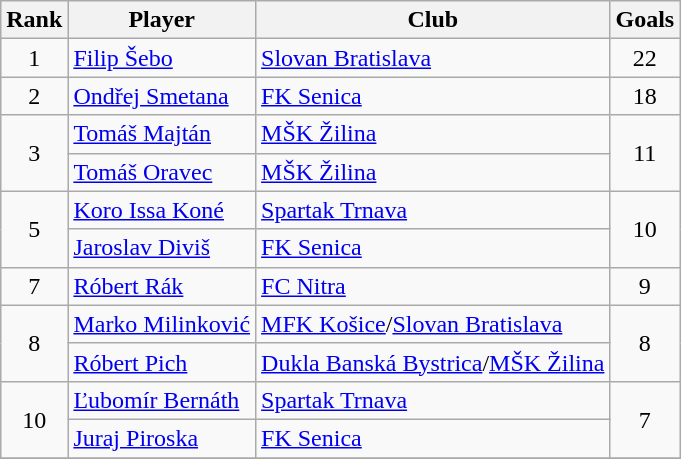<table class="wikitable" style="text-align:center">
<tr>
<th>Rank</th>
<th>Player</th>
<th>Club</th>
<th>Goals</th>
</tr>
<tr>
<td>1</td>
<td align="left"> <a href='#'>Filip Šebo</a></td>
<td align="left"><a href='#'>Slovan Bratislava</a></td>
<td>22</td>
</tr>
<tr>
<td>2</td>
<td align="left"> <a href='#'>Ondřej Smetana</a></td>
<td align="left"><a href='#'>FK Senica</a></td>
<td>18</td>
</tr>
<tr>
<td rowspan="2">3</td>
<td align="left"> <a href='#'>Tomáš Majtán</a></td>
<td align="left"><a href='#'>MŠK Žilina</a></td>
<td rowspan="2">11</td>
</tr>
<tr>
<td align="left"> <a href='#'>Tomáš Oravec</a></td>
<td align="left"><a href='#'>MŠK Žilina</a></td>
</tr>
<tr>
<td rowspan="2">5</td>
<td align="left"> <a href='#'>Koro Issa Koné</a></td>
<td align="left"><a href='#'>Spartak Trnava</a></td>
<td rowspan="2">10</td>
</tr>
<tr>
<td align="left"> <a href='#'>Jaroslav Diviš</a></td>
<td align="left"><a href='#'>FK Senica</a></td>
</tr>
<tr>
<td>7</td>
<td align="left"> <a href='#'>Róbert Rák</a></td>
<td align="left"><a href='#'>FC Nitra</a></td>
<td>9</td>
</tr>
<tr>
<td rowspan="2">8</td>
<td align="left"> <a href='#'>Marko Milinković</a></td>
<td align="left"><a href='#'>MFK Košice</a>/<a href='#'>Slovan Bratislava</a></td>
<td rowspan="2">8</td>
</tr>
<tr>
<td align="left"> <a href='#'>Róbert Pich</a></td>
<td align="left"><a href='#'>Dukla Banská Bystrica</a>/<a href='#'>MŠK Žilina</a></td>
</tr>
<tr>
<td rowspan="2">10</td>
<td align="left"> <a href='#'>Ľubomír Bernáth</a></td>
<td align="left"><a href='#'>Spartak Trnava</a></td>
<td rowspan="2">7</td>
</tr>
<tr>
<td align="left"> <a href='#'>Juraj Piroska</a></td>
<td align="left"><a href='#'>FK Senica</a></td>
</tr>
<tr>
</tr>
</table>
